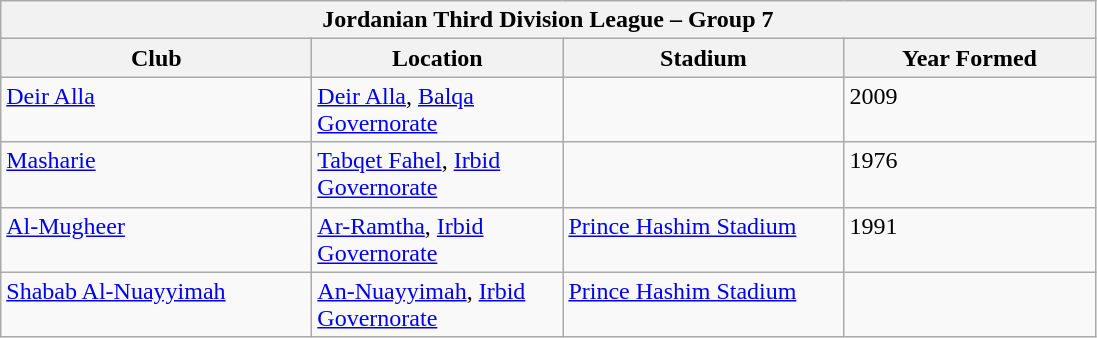<table class="wikitable">
<tr>
<th colspan="4">Jordanian Third Division League – Group 7</th>
</tr>
<tr>
<th style="width:200px;">Club</th>
<th style="width:160px;">Location</th>
<th style="width:180px;">Stadium</th>
<th style="width:160px;">Year Formed</th>
</tr>
<tr style="vertical-align:top;">
<td><a href='#'>Deir Alla</a></td>
<td><a href='#'>Deir Alla</a>, <a href='#'>Balqa Governorate</a></td>
<td></td>
<td>2009</td>
</tr>
<tr style="vertical-align:top;">
<td><a href='#'>Masharie</a></td>
<td><a href='#'>Tabqet Fahel</a>, <a href='#'>Irbid Governorate</a></td>
<td></td>
<td>1976</td>
</tr>
<tr style="vertical-align:top;">
<td><a href='#'>Al-Mugheer</a></td>
<td><a href='#'>Ar-Ramtha</a>, <a href='#'>Irbid Governorate</a></td>
<td><a href='#'>Prince Hashim Stadium</a></td>
<td>1991</td>
</tr>
<tr style="vertical-align:top;">
<td><a href='#'>Shabab Al-Nuayyimah</a></td>
<td><a href='#'>An-Nuayyimah</a>, <a href='#'>Irbid Governorate</a></td>
<td><a href='#'>Prince Hashim Stadium</a></td>
<td></td>
</tr>
</table>
